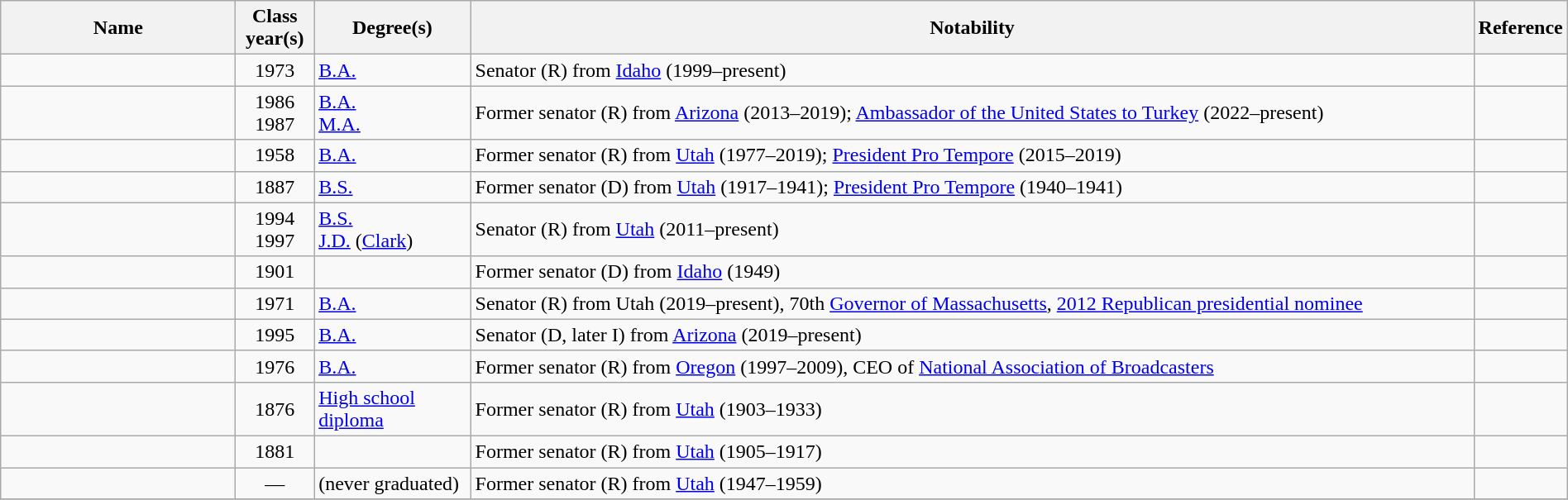<table class="wikitable sortable" style="width:100%">
<tr>
<th style="width:15%;">Name</th>
<th style="width:5%;">Class year(s)</th>
<th style="width:10%;">Degree(s)</th>
<th style="width:*;" class="unsortable">Notability</th>
<th style="width:5%;" class="unsortable">Reference</th>
</tr>
<tr>
<td></td>
<td style="text-align:center;">1973</td>
<td><a href='#'>B.A.</a></td>
<td>Senator (R) from <a href='#'>Idaho</a> (1999–present)</td>
<td style="text-align:center;"></td>
</tr>
<tr>
<td></td>
<td style="text-align:center;">1986<br>1987</td>
<td><a href='#'>B.A.</a><br><a href='#'>M.A.</a></td>
<td>Former senator (R) from <a href='#'>Arizona</a> (2013–2019); <a href='#'>Ambassador of the United States to Turkey</a> (2022–present)</td>
<td style="text-align:center;"></td>
</tr>
<tr>
<td></td>
<td style="text-align:center;">1958</td>
<td><a href='#'>B.A.</a></td>
<td>Former senator (R) from <a href='#'>Utah</a> (1977–2019); <a href='#'>President Pro Tempore</a> (2015–2019)</td>
<td style="text-align:center;"></td>
</tr>
<tr>
<td></td>
<td style="text-align:center;">1887</td>
<td><a href='#'>B.S.</a></td>
<td>Former senator (D) from <a href='#'>Utah</a> (1917–1941); <a href='#'>President Pro Tempore</a> (1940–1941)</td>
<td style="text-align:center;"></td>
</tr>
<tr>
<td></td>
<td style="text-align:center;">1994<br>1997</td>
<td><a href='#'>B.S.</a><br><a href='#'>J.D.</a> (<a href='#'>Clark</a>)</td>
<td>Senator (R) from <a href='#'>Utah</a> (2011–present)</td>
<td style="text-align:center;"></td>
</tr>
<tr>
<td></td>
<td style="text-align:center;">1901</td>
<td></td>
<td>Former senator (D) from <a href='#'>Idaho</a> (1949)</td>
<td style="text-align:center;"></td>
</tr>
<tr>
<td></td>
<td style="text-align:center;">1971</td>
<td><a href='#'>B.A.</a></td>
<td>Senator (R) from Utah (2019–present), 70th <a href='#'>Governor of Massachusetts</a>, <a href='#'>2012 Republican presidential nominee</a></td>
<td style="text-align:center;"></td>
</tr>
<tr>
<td></td>
<td style="text-align:center;">1995</td>
<td><a href='#'>B.A.</a><br></td>
<td>Senator (D, later I) from <a href='#'>Arizona</a> (2019–present)</td>
<td style="text-align:center;"></td>
</tr>
<tr>
<td></td>
<td style="text-align:center;">1976</td>
<td><a href='#'>B.A.</a></td>
<td>Former senator (R) from <a href='#'>Oregon</a> (1997–2009), CEO of <a href='#'>National Association of Broadcasters</a></td>
<td style="text-align:center;"></td>
</tr>
<tr>
<td></td>
<td style="text-align:center;">1876</td>
<td><a href='#'>High school diploma</a></td>
<td>Former senator (R) from <a href='#'>Utah</a> (1903–1933)</td>
<td style="text-align:center;"></td>
</tr>
<tr>
<td></td>
<td style="text-align:center;">1881</td>
<td></td>
<td>Former senator (R) from <a href='#'>Utah</a> (1905–1917)</td>
<td style="text-align:center;"></td>
</tr>
<tr>
<td></td>
<td style="text-align:center;">—</td>
<td>(never graduated)</td>
<td>Former senator (R) from <a href='#'>Utah</a> (1947–1959)</td>
<td style="text-align:center;"></td>
</tr>
<tr>
</tr>
</table>
